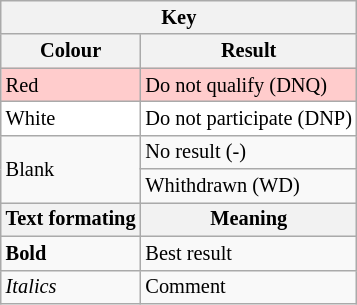<table style="margin-right:0; font-size:85%" class="wikitable">
<tr>
<th colspan=2>Key</th>
</tr>
<tr>
<th>Colour</th>
<th>Result</th>
</tr>
<tr style="background-color:#FFCCCC">
<td>Red</td>
<td>Do not qualify (DNQ)</td>
</tr>
<tr style="background-color:#ffffff">
<td>White</td>
<td>Do not participate (DNP)</td>
</tr>
<tr>
<td rowspan=2>Blank</td>
<td>No result (-)</td>
</tr>
<tr>
<td>Whithdrawn (WD)</td>
</tr>
<tr>
<th>Text formating</th>
<th>Meaning</th>
</tr>
<tr>
<td><strong>Bold</strong></td>
<td>Best result</td>
</tr>
<tr>
<td><em>Italics</em></td>
<td>Comment</td>
</tr>
</table>
